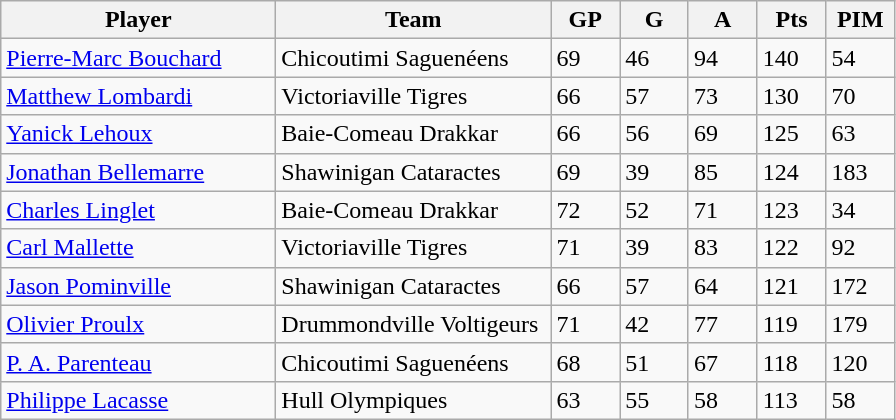<table class="wikitable">
<tr>
<th bgcolor="#DDDDFF" width="30%">Player</th>
<th bgcolor="#DDDDFF" width="30%">Team</th>
<th bgcolor="#DDDDFF" width="7.5%">GP</th>
<th bgcolor="#DDDDFF" width="7.5%">G</th>
<th bgcolor="#DDDDFF" width="7.5%">A</th>
<th bgcolor="#DDDDFF" width="7.5%">Pts</th>
<th bgcolor="#DDDDFF" width="7.5%">PIM</th>
</tr>
<tr>
<td><a href='#'>Pierre-Marc Bouchard</a></td>
<td>Chicoutimi Saguenéens</td>
<td>69</td>
<td>46</td>
<td>94</td>
<td>140</td>
<td>54</td>
</tr>
<tr>
<td><a href='#'>Matthew Lombardi</a></td>
<td>Victoriaville Tigres</td>
<td>66</td>
<td>57</td>
<td>73</td>
<td>130</td>
<td>70</td>
</tr>
<tr>
<td><a href='#'>Yanick Lehoux</a></td>
<td>Baie-Comeau Drakkar</td>
<td>66</td>
<td>56</td>
<td>69</td>
<td>125</td>
<td>63</td>
</tr>
<tr>
<td><a href='#'>Jonathan Bellemarre</a></td>
<td>Shawinigan Cataractes</td>
<td>69</td>
<td>39</td>
<td>85</td>
<td>124</td>
<td>183</td>
</tr>
<tr>
<td><a href='#'>Charles Linglet</a></td>
<td>Baie-Comeau Drakkar</td>
<td>72</td>
<td>52</td>
<td>71</td>
<td>123</td>
<td>34</td>
</tr>
<tr>
<td><a href='#'>Carl Mallette</a></td>
<td>Victoriaville Tigres</td>
<td>71</td>
<td>39</td>
<td>83</td>
<td>122</td>
<td>92</td>
</tr>
<tr>
<td><a href='#'>Jason Pominville</a></td>
<td>Shawinigan Cataractes</td>
<td>66</td>
<td>57</td>
<td>64</td>
<td>121</td>
<td>172</td>
</tr>
<tr>
<td><a href='#'>Olivier Proulx</a></td>
<td>Drummondville Voltigeurs</td>
<td>71</td>
<td>42</td>
<td>77</td>
<td>119</td>
<td>179</td>
</tr>
<tr>
<td><a href='#'>P. A. Parenteau</a></td>
<td>Chicoutimi Saguenéens</td>
<td>68</td>
<td>51</td>
<td>67</td>
<td>118</td>
<td>120</td>
</tr>
<tr>
<td><a href='#'>Philippe Lacasse</a></td>
<td>Hull Olympiques</td>
<td>63</td>
<td>55</td>
<td>58</td>
<td>113</td>
<td>58</td>
</tr>
</table>
